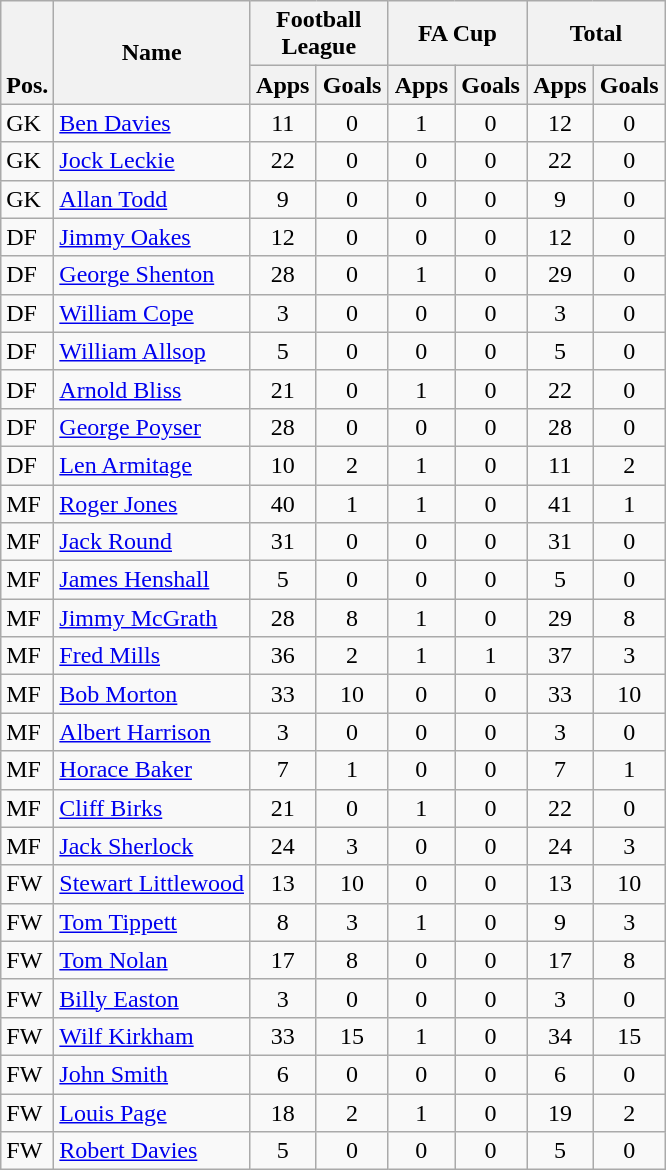<table class="wikitable" style="text-align:center">
<tr>
<th rowspan="2" style="vertical-align:bottom;">Pos.</th>
<th rowspan="2">Name</th>
<th colspan="2" style="width:85px;">Football League</th>
<th colspan="2" style="width:85px;">FA Cup</th>
<th colspan="2" style="width:85px;">Total</th>
</tr>
<tr>
<th>Apps</th>
<th>Goals</th>
<th>Apps</th>
<th>Goals</th>
<th>Apps</th>
<th>Goals</th>
</tr>
<tr>
<td align="left">GK</td>
<td align="left"> <a href='#'>Ben Davies</a></td>
<td>11</td>
<td>0</td>
<td>1</td>
<td>0</td>
<td>12</td>
<td>0</td>
</tr>
<tr>
<td align="left">GK</td>
<td align="left"> <a href='#'>Jock Leckie</a></td>
<td>22</td>
<td>0</td>
<td>0</td>
<td>0</td>
<td>22</td>
<td>0</td>
</tr>
<tr>
<td align="left">GK</td>
<td align="left"> <a href='#'>Allan Todd</a></td>
<td>9</td>
<td>0</td>
<td>0</td>
<td>0</td>
<td>9</td>
<td>0</td>
</tr>
<tr>
<td align="left">DF</td>
<td align="left"> <a href='#'>Jimmy Oakes</a></td>
<td>12</td>
<td>0</td>
<td>0</td>
<td>0</td>
<td>12</td>
<td>0</td>
</tr>
<tr>
<td align="left">DF</td>
<td align="left"> <a href='#'>George Shenton</a></td>
<td>28</td>
<td>0</td>
<td>1</td>
<td>0</td>
<td>29</td>
<td>0</td>
</tr>
<tr>
<td align="left">DF</td>
<td align="left"> <a href='#'>William Cope</a></td>
<td>3</td>
<td>0</td>
<td>0</td>
<td>0</td>
<td>3</td>
<td>0</td>
</tr>
<tr>
<td align="left">DF</td>
<td align="left"> <a href='#'>William Allsop</a></td>
<td>5</td>
<td>0</td>
<td>0</td>
<td>0</td>
<td>5</td>
<td>0</td>
</tr>
<tr>
<td align="left">DF</td>
<td align="left"> <a href='#'>Arnold Bliss</a></td>
<td>21</td>
<td>0</td>
<td>1</td>
<td>0</td>
<td>22</td>
<td>0</td>
</tr>
<tr>
<td align="left">DF</td>
<td align="left"> <a href='#'>George Poyser</a></td>
<td>28</td>
<td>0</td>
<td>0</td>
<td>0</td>
<td>28</td>
<td>0</td>
</tr>
<tr>
<td align="left">DF</td>
<td align="left"> <a href='#'>Len Armitage</a></td>
<td>10</td>
<td>2</td>
<td>1</td>
<td>0</td>
<td>11</td>
<td>2</td>
</tr>
<tr>
<td align="left">MF</td>
<td align="left"> <a href='#'>Roger Jones</a></td>
<td>40</td>
<td>1</td>
<td>1</td>
<td>0</td>
<td>41</td>
<td>1</td>
</tr>
<tr>
<td align="left">MF</td>
<td align="left"> <a href='#'>Jack Round</a></td>
<td>31</td>
<td>0</td>
<td>0</td>
<td>0</td>
<td>31</td>
<td>0</td>
</tr>
<tr>
<td align="left">MF</td>
<td align="left"> <a href='#'>James Henshall</a></td>
<td>5</td>
<td>0</td>
<td>0</td>
<td>0</td>
<td>5</td>
<td>0</td>
</tr>
<tr>
<td align="left">MF</td>
<td align="left"> <a href='#'>Jimmy McGrath</a></td>
<td>28</td>
<td>8</td>
<td>1</td>
<td>0</td>
<td>29</td>
<td>8</td>
</tr>
<tr>
<td align="left">MF</td>
<td align="left"> <a href='#'>Fred Mills</a></td>
<td>36</td>
<td>2</td>
<td>1</td>
<td>1</td>
<td>37</td>
<td>3</td>
</tr>
<tr>
<td align="left">MF</td>
<td align="left"> <a href='#'>Bob Morton</a></td>
<td>33</td>
<td>10</td>
<td>0</td>
<td>0</td>
<td>33</td>
<td>10</td>
</tr>
<tr>
<td align="left">MF</td>
<td align="left"> <a href='#'>Albert Harrison</a></td>
<td>3</td>
<td>0</td>
<td>0</td>
<td>0</td>
<td>3</td>
<td>0</td>
</tr>
<tr>
<td align="left">MF</td>
<td align="left"> <a href='#'>Horace Baker</a></td>
<td>7</td>
<td>1</td>
<td>0</td>
<td>0</td>
<td>7</td>
<td>1</td>
</tr>
<tr>
<td align="left">MF</td>
<td align="left"> <a href='#'>Cliff Birks</a></td>
<td>21</td>
<td>0</td>
<td>1</td>
<td>0</td>
<td>22</td>
<td>0</td>
</tr>
<tr>
<td align="left">MF</td>
<td align="left"> <a href='#'>Jack Sherlock</a></td>
<td>24</td>
<td>3</td>
<td>0</td>
<td>0</td>
<td>24</td>
<td>3</td>
</tr>
<tr>
<td align="left">FW</td>
<td align="left"> <a href='#'>Stewart Littlewood</a></td>
<td>13</td>
<td>10</td>
<td>0</td>
<td>0</td>
<td>13</td>
<td>10</td>
</tr>
<tr>
<td align="left">FW</td>
<td align="left"> <a href='#'>Tom Tippett</a></td>
<td>8</td>
<td>3</td>
<td>1</td>
<td>0</td>
<td>9</td>
<td>3</td>
</tr>
<tr>
<td align="left">FW</td>
<td align="left"> <a href='#'>Tom Nolan</a></td>
<td>17</td>
<td>8</td>
<td>0</td>
<td>0</td>
<td>17</td>
<td>8</td>
</tr>
<tr>
<td align="left">FW</td>
<td align="left"> <a href='#'>Billy Easton</a></td>
<td>3</td>
<td>0</td>
<td>0</td>
<td>0</td>
<td>3</td>
<td>0</td>
</tr>
<tr>
<td align="left">FW</td>
<td align="left"> <a href='#'>Wilf Kirkham</a></td>
<td>33</td>
<td>15</td>
<td>1</td>
<td>0</td>
<td>34</td>
<td>15</td>
</tr>
<tr>
<td align="left">FW</td>
<td align="left"> <a href='#'>John Smith</a></td>
<td>6</td>
<td>0</td>
<td>0</td>
<td>0</td>
<td>6</td>
<td>0</td>
</tr>
<tr>
<td align="left">FW</td>
<td align="left"> <a href='#'>Louis Page</a></td>
<td>18</td>
<td>2</td>
<td>1</td>
<td>0</td>
<td>19</td>
<td>2</td>
</tr>
<tr>
<td align="left">FW</td>
<td align="left"> <a href='#'>Robert Davies</a></td>
<td>5</td>
<td>0</td>
<td>0</td>
<td>0</td>
<td>5</td>
<td>0</td>
</tr>
</table>
